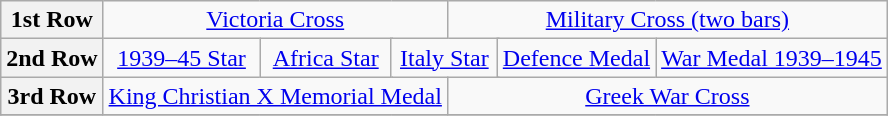<table class="wikitable" style="margin:1em auto; text-align:center;">
<tr>
<th>1st Row</th>
<td colspan="10"><a href='#'>Victoria Cross</a></td>
<td colspan="10"><a href='#'>Military Cross (two bars)</a></td>
</tr>
<tr>
<th>2nd Row</th>
<td colspan="4"><a href='#'>1939–45 Star</a></td>
<td colspan="4"><a href='#'>Africa Star</a></td>
<td colspan="4"><a href='#'>Italy Star</a></td>
<td colspan="4"><a href='#'>Defence Medal</a></td>
<td colspan="4"><a href='#'>War Medal 1939–1945</a></td>
</tr>
<tr>
<th>3rd Row</th>
<td colspan="10"><a href='#'>King Christian X Memorial Medal</a></td>
<td colspan="10"><a href='#'>Greek War Cross</a></td>
</tr>
<tr>
</tr>
</table>
